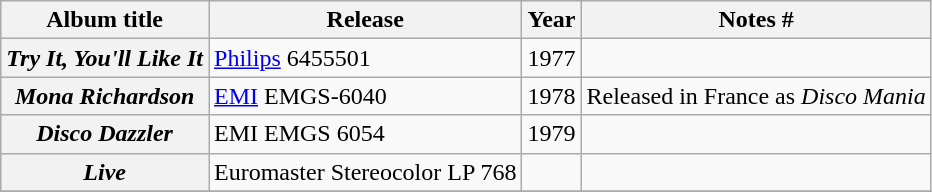<table class="wikitable plainrowheaders sortable">
<tr>
<th scope="col">Album title</th>
<th scope="col">Release</th>
<th scope="col">Year</th>
<th scope="col" class="unsortable">Notes #</th>
</tr>
<tr>
<th scope="row"><em>Try It, You'll Like It</em></th>
<td><a href='#'>Philips</a> 6455501</td>
<td>1977</td>
<td></td>
</tr>
<tr>
<th scope="row"><em>Mona Richardson</em></th>
<td><a href='#'>EMI</a> EMGS-6040</td>
<td>1978</td>
<td>Released in France as <em>Disco Mania</em></td>
</tr>
<tr>
<th scope="row"><em>Disco Dazzler</em></th>
<td>EMI EMGS 6054</td>
<td>1979</td>
<td></td>
</tr>
<tr>
<th scope="row"><em>Live</em></th>
<td>Euromaster Stereocolor  LP 768</td>
<td></td>
<td></td>
</tr>
<tr>
</tr>
</table>
